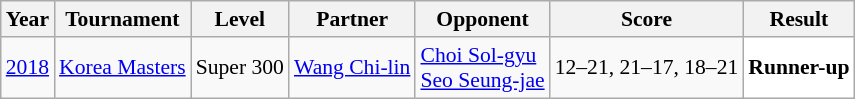<table class="sortable wikitable" style="font-size: 90%;">
<tr>
<th>Year</th>
<th>Tournament</th>
<th>Level</th>
<th>Partner</th>
<th>Opponent</th>
<th>Score</th>
<th>Result</th>
</tr>
<tr>
<td align="center"><a href='#'>2018</a></td>
<td align="left"><a href='#'>Korea Masters</a></td>
<td align="left">Super 300</td>
<td align="left"> <a href='#'>Wang Chi-lin</a></td>
<td align="left"> <a href='#'>Choi Sol-gyu</a><br> <a href='#'>Seo Seung-jae</a></td>
<td align="left">12–21, 21–17, 18–21</td>
<td style="text-align:left; background:white"> <strong>Runner-up</strong></td>
</tr>
</table>
